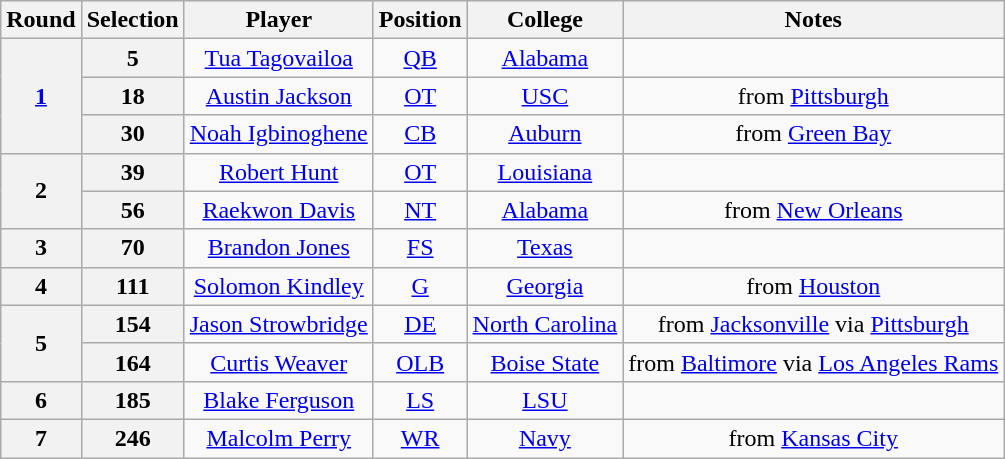<table class="wikitable" style="text-align:center">
<tr>
<th>Round</th>
<th>Selection</th>
<th>Player</th>
<th>Position</th>
<th>College</th>
<th>Notes</th>
</tr>
<tr>
<th rowspan=3><a href='#'>1</a></th>
<th>5</th>
<td><a href='#'>Tua Tagovailoa</a></td>
<td><a href='#'>QB</a></td>
<td><a href='#'>Alabama</a></td>
<td></td>
</tr>
<tr>
<th>18</th>
<td><a href='#'>Austin Jackson</a></td>
<td><a href='#'>OT</a></td>
<td><a href='#'>USC</a></td>
<td>from <a href='#'>Pittsburgh</a></td>
</tr>
<tr>
<th>30</th>
<td><a href='#'>Noah Igbinoghene</a></td>
<td><a href='#'>CB</a></td>
<td><a href='#'>Auburn</a></td>
<td>from <a href='#'>Green Bay</a></td>
</tr>
<tr>
<th rowspan=2>2</th>
<th>39</th>
<td><a href='#'>Robert Hunt</a></td>
<td><a href='#'>OT</a></td>
<td><a href='#'>Louisiana</a></td>
<td></td>
</tr>
<tr>
<th>56</th>
<td><a href='#'>Raekwon Davis</a></td>
<td><a href='#'>NT</a></td>
<td><a href='#'>Alabama</a></td>
<td>from <a href='#'>New Orleans</a></td>
</tr>
<tr>
<th>3</th>
<th>70</th>
<td><a href='#'>Brandon Jones</a></td>
<td><a href='#'>FS</a></td>
<td><a href='#'>Texas</a></td>
<td></td>
</tr>
<tr>
<th>4</th>
<th>111</th>
<td><a href='#'>Solomon Kindley</a></td>
<td><a href='#'>G</a></td>
<td><a href='#'>Georgia</a></td>
<td>from <a href='#'>Houston</a></td>
</tr>
<tr>
<th rowspan=2>5</th>
<th>154</th>
<td><a href='#'>Jason Strowbridge</a></td>
<td><a href='#'>DE</a></td>
<td><a href='#'>North Carolina</a></td>
<td>from <a href='#'>Jacksonville</a> via <a href='#'>Pittsburgh</a></td>
</tr>
<tr>
<th>164</th>
<td><a href='#'>Curtis Weaver</a></td>
<td><a href='#'>OLB</a></td>
<td><a href='#'>Boise State</a></td>
<td>from <a href='#'>Baltimore</a> via <a href='#'>Los Angeles Rams</a></td>
</tr>
<tr>
<th>6</th>
<th>185</th>
<td><a href='#'>Blake Ferguson</a></td>
<td><a href='#'>LS</a></td>
<td><a href='#'>LSU</a></td>
<td></td>
</tr>
<tr>
<th rowspan=2>7</th>
<th>246</th>
<td><a href='#'>Malcolm Perry</a></td>
<td><a href='#'>WR</a></td>
<td><a href='#'>Navy</a></td>
<td>from <a href='#'>Kansas City</a></td>
</tr>
</table>
